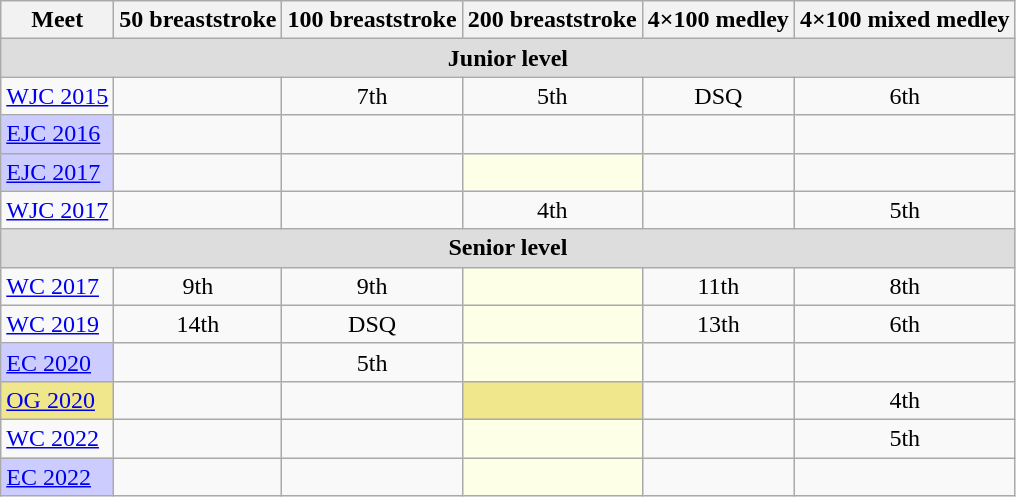<table class="sortable wikitable">
<tr>
<th>Meet</th>
<th class="unsortable">50 breaststroke</th>
<th class="unsortable">100 breaststroke</th>
<th class="unsortable">200 breaststroke</th>
<th class="unsortable">4×100 medley</th>
<th class="unsortable">4×100 mixed medley</th>
</tr>
<tr bgcolor="#DDDDDD">
<td colspan="6" align="center"><strong>Junior level</strong></td>
</tr>
<tr>
<td><a href='#'>WJC 2015</a></td>
<td align="center"></td>
<td align="center">7th</td>
<td align="center">5th</td>
<td align="center">DSQ</td>
<td align="center">6th</td>
</tr>
<tr>
<td style="background:#ccccff"><a href='#'>EJC 2016</a></td>
<td align="center"></td>
<td align="center"></td>
<td align="center"></td>
<td align="center"></td>
<td align="center"></td>
</tr>
<tr>
<td style="background:#ccccff"><a href='#'>EJC 2017</a></td>
<td align="center"></td>
<td align="center"></td>
<td style="background:#fdffe7"></td>
<td align="center"></td>
<td align="center"></td>
</tr>
<tr>
<td><a href='#'>WJC 2017</a></td>
<td align="center"></td>
<td align="center"></td>
<td align="center">4th</td>
<td align="center"></td>
<td align="center">5th</td>
</tr>
<tr bgcolor="#DDDDDD">
<td colspan="6" align="center"><strong>Senior level</strong></td>
</tr>
<tr>
<td><a href='#'>WC 2017</a></td>
<td align="center">9th</td>
<td align="center">9th</td>
<td style="background:#fdffe7"></td>
<td align="center">11th</td>
<td align="center">8th</td>
</tr>
<tr>
<td><a href='#'>WC 2019</a></td>
<td align="center">14th</td>
<td align="center">DSQ</td>
<td style="background:#fdffe7"></td>
<td align="center">13th</td>
<td align="center">6th</td>
</tr>
<tr>
<td style="background:#ccccff"><a href='#'>EC 2020</a></td>
<td align="center"></td>
<td align="center">5th</td>
<td style="background:#fdffe7"></td>
<td align="center"></td>
<td align="center"></td>
</tr>
<tr>
<td style="background:#f0e68c"><a href='#'>OG 2020</a></td>
<td></td>
<td align="center"></td>
<td style="background:#f0e68c"></td>
<td align="center"></td>
<td align="center">4th</td>
</tr>
<tr>
<td><a href='#'>WC 2022</a></td>
<td align="center"></td>
<td align="center"></td>
<td style="background:#fdffe7"></td>
<td align="center"></td>
<td align="center">5th</td>
</tr>
<tr>
<td style="background:#ccccff"><a href='#'>EC 2022</a></td>
<td align="center"></td>
<td align="center"></td>
<td style="background:#fdffe7"></td>
<td align="center"></td>
<td align="center"></td>
</tr>
</table>
